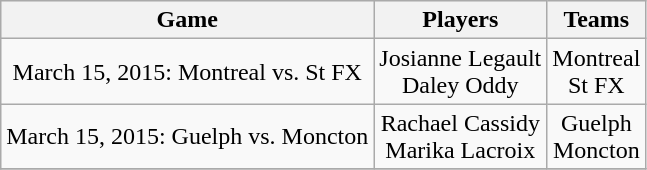<table class="wikitable sortable" style="text-align: center;">
<tr bgcolor="#efefef" align=center>
<th align=left>Game</th>
<th align=left>Players</th>
<th align=left>Teams</th>
</tr>
<tr align=center>
<td>March 15, 2015: Montreal vs. St FX</td>
<td>Josianne Legault<br>Daley Oddy</td>
<td>Montreal<br>St FX</td>
</tr>
<tr align=center>
<td>March 15, 2015: Guelph vs. Moncton</td>
<td>Rachael Cassidy<br>Marika Lacroix</td>
<td>Guelph<br>Moncton</td>
</tr>
<tr align=center>
</tr>
</table>
